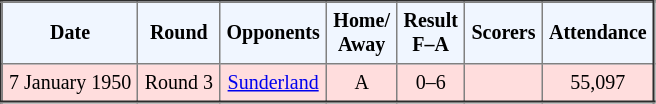<table border="2" cellpadding="4" style="border-collapse:collapse; text-align:center; font-size:smaller;">
<tr style="background:#f0f6ff;">
<th><strong>Date</strong></th>
<th><strong>Round</strong></th>
<th><strong>Opponents</strong></th>
<th><strong>Home/<br>Away</strong></th>
<th><strong>Result<br>F–A</strong></th>
<th><strong>Scorers</strong></th>
<th><strong>Attendance</strong></th>
</tr>
<tr bgcolor="#ffdddd">
<td>7 January 1950</td>
<td>Round 3</td>
<td><a href='#'>Sunderland</a></td>
<td>A</td>
<td>0–6</td>
<td></td>
<td>55,097</td>
</tr>
</table>
